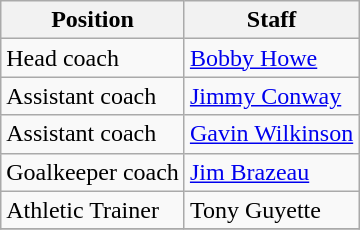<table class="wikitable">
<tr>
<th>Position</th>
<th>Staff</th>
</tr>
<tr>
<td>Head coach</td>
<td> <a href='#'>Bobby Howe</a></td>
</tr>
<tr>
<td>Assistant coach</td>
<td> <a href='#'>Jimmy Conway</a></td>
</tr>
<tr>
<td>Assistant coach</td>
<td> <a href='#'>Gavin Wilkinson</a></td>
</tr>
<tr>
<td>Goalkeeper coach</td>
<td> <a href='#'>Jim Brazeau</a></td>
</tr>
<tr>
<td>Athletic Trainer</td>
<td> Tony Guyette</td>
</tr>
<tr>
</tr>
</table>
